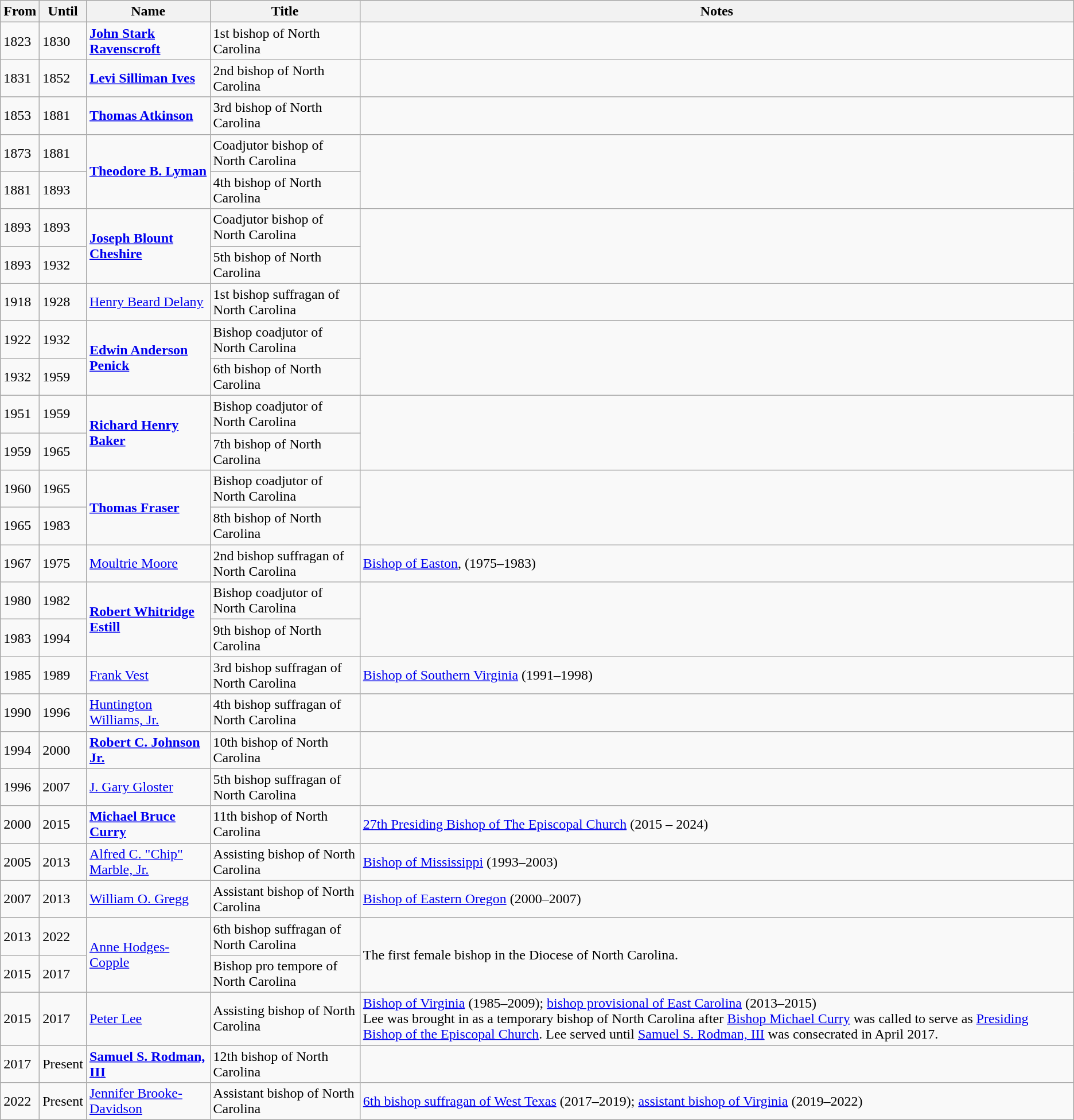<table class="wikitable">
<tr>
<th scope="col">From</th>
<th scope="col">Until</th>
<th scope="col">Name</th>
<th scope="col">Title</th>
<th scope="col">Notes</th>
</tr>
<tr>
<td>1823</td>
<td>1830</td>
<td><strong><a href='#'>John Stark Ravenscroft</a></strong></td>
<td>1st bishop of North Carolina</td>
<td></td>
</tr>
<tr>
<td>1831</td>
<td>1852</td>
<td><strong><a href='#'>Levi Silliman Ives</a></strong></td>
<td>2nd bishop of North Carolina</td>
<td></td>
</tr>
<tr>
<td>1853</td>
<td>1881</td>
<td><strong><a href='#'>Thomas Atkinson</a></strong></td>
<td>3rd bishop of North Carolina</td>
<td></td>
</tr>
<tr>
<td>1873</td>
<td>1881</td>
<td rowspan=2><strong><a href='#'>Theodore B. Lyman</a></strong></td>
<td>Coadjutor bishop of North Carolina</td>
<td rowspan=2></td>
</tr>
<tr>
<td>1881</td>
<td>1893</td>
<td>4th bishop of North Carolina</td>
</tr>
<tr>
<td>1893</td>
<td>1893</td>
<td rowspan=2><strong><a href='#'>Joseph Blount Cheshire</a></strong></td>
<td>Coadjutor bishop of North Carolina</td>
<td rowspan=2></td>
</tr>
<tr>
<td>1893</td>
<td>1932</td>
<td>5th bishop of North Carolina</td>
</tr>
<tr>
<td>1918</td>
<td>1928</td>
<td><a href='#'>Henry Beard Delany</a></td>
<td>1st bishop suffragan of North Carolina</td>
<td></td>
</tr>
<tr>
<td>1922</td>
<td>1932</td>
<td rowspan=2><strong><a href='#'>Edwin Anderson Penick</a></strong></td>
<td>Bishop coadjutor of North Carolina</td>
<td rowspan=2></td>
</tr>
<tr>
<td>1932</td>
<td>1959</td>
<td>6th bishop of North Carolina</td>
</tr>
<tr>
<td>1951</td>
<td>1959</td>
<td rowspan=2><strong><a href='#'>Richard Henry Baker</a></strong></td>
<td>Bishop coadjutor of North Carolina</td>
<td rowspan=2></td>
</tr>
<tr>
<td>1959</td>
<td>1965</td>
<td>7th bishop of North Carolina</td>
</tr>
<tr>
<td>1960</td>
<td>1965</td>
<td rowspan=2><strong><a href='#'>Thomas Fraser</a></strong></td>
<td>Bishop coadjutor of North Carolina</td>
<td rowspan=2></td>
</tr>
<tr>
<td>1965</td>
<td>1983</td>
<td>8th bishop of North Carolina</td>
</tr>
<tr>
<td>1967</td>
<td>1975</td>
<td><a href='#'>Moultrie Moore</a></td>
<td>2nd bishop suffragan of North Carolina</td>
<td><a href='#'>Bishop of Easton</a>, (1975–1983)</td>
</tr>
<tr>
<td>1980</td>
<td>1982</td>
<td rowspan=2><strong><a href='#'>Robert Whitridge Estill</a></strong></td>
<td>Bishop coadjutor of North Carolina</td>
<td rowspan=2></td>
</tr>
<tr>
<td>1983</td>
<td>1994</td>
<td>9th bishop of North Carolina</td>
</tr>
<tr>
<td>1985</td>
<td>1989</td>
<td><a href='#'>Frank Vest</a></td>
<td>3rd bishop suffragan of North Carolina</td>
<td><a href='#'>Bishop of Southern Virginia</a> (1991–1998)</td>
</tr>
<tr>
<td>1990</td>
<td>1996</td>
<td><a href='#'>Huntington Williams, Jr.</a></td>
<td>4th bishop suffragan of North Carolina</td>
<td></td>
</tr>
<tr>
<td>1994</td>
<td>2000</td>
<td><strong><a href='#'>Robert C. Johnson Jr.</a></strong></td>
<td>10th bishop of North Carolina</td>
<td></td>
</tr>
<tr>
<td>1996</td>
<td>2007</td>
<td><a href='#'>J. Gary Gloster</a></td>
<td>5th bishop suffragan of North Carolina</td>
<td></td>
</tr>
<tr>
<td>2000</td>
<td>2015</td>
<td><strong><a href='#'>Michael Bruce Curry</a></strong></td>
<td>11th bishop of North Carolina</td>
<td><a href='#'>27th Presiding Bishop of The Episcopal Church</a> (2015 – 2024)</td>
</tr>
<tr>
<td>2005</td>
<td>2013</td>
<td><a href='#'>Alfred C. "Chip" Marble, Jr.</a></td>
<td>Assisting bishop of North Carolina</td>
<td><a href='#'>Bishop of Mississippi</a> (1993–2003)</td>
</tr>
<tr>
<td>2007</td>
<td>2013</td>
<td><a href='#'>William O. Gregg</a></td>
<td>Assistant bishop of North Carolina</td>
<td><a href='#'>Bishop of Eastern Oregon</a> (2000–2007)</td>
</tr>
<tr>
<td>2013</td>
<td>2022</td>
<td rowspan="2"><a href='#'>Anne Hodges-Copple</a></td>
<td>6th bishop suffragan of North Carolina</td>
<td rowspan=2>The first female bishop in the Diocese of North Carolina.</td>
</tr>
<tr>
<td>2015</td>
<td>2017</td>
<td>Bishop pro tempore of North Carolina</td>
</tr>
<tr>
<td>2015</td>
<td>2017</td>
<td><a href='#'>Peter Lee</a></td>
<td>Assisting bishop of North Carolina</td>
<td><a href='#'>Bishop of Virginia</a> (1985–2009); <a href='#'>bishop provisional of East Carolina</a> (2013–2015)<br>Lee was brought in as a temporary bishop of North Carolina after <a href='#'>Bishop Michael Curry</a> was called to serve as <a href='#'>Presiding Bishop of the Episcopal Church</a>. Lee served until <a href='#'>Samuel S. Rodman, III</a> was consecrated in April 2017.</td>
</tr>
<tr>
<td>2017</td>
<td>Present</td>
<td><strong><a href='#'>Samuel S. Rodman, III</a></strong></td>
<td>12th bishop of North Carolina</td>
<td></td>
</tr>
<tr>
<td>2022</td>
<td>Present</td>
<td><a href='#'>Jennifer Brooke-Davidson</a></td>
<td>Assistant bishop of North Carolina</td>
<td><a href='#'>6th bishop suffragan of West Texas</a> (2017–2019); <a href='#'>assistant bishop of Virginia</a> (2019–2022)</td>
</tr>
</table>
